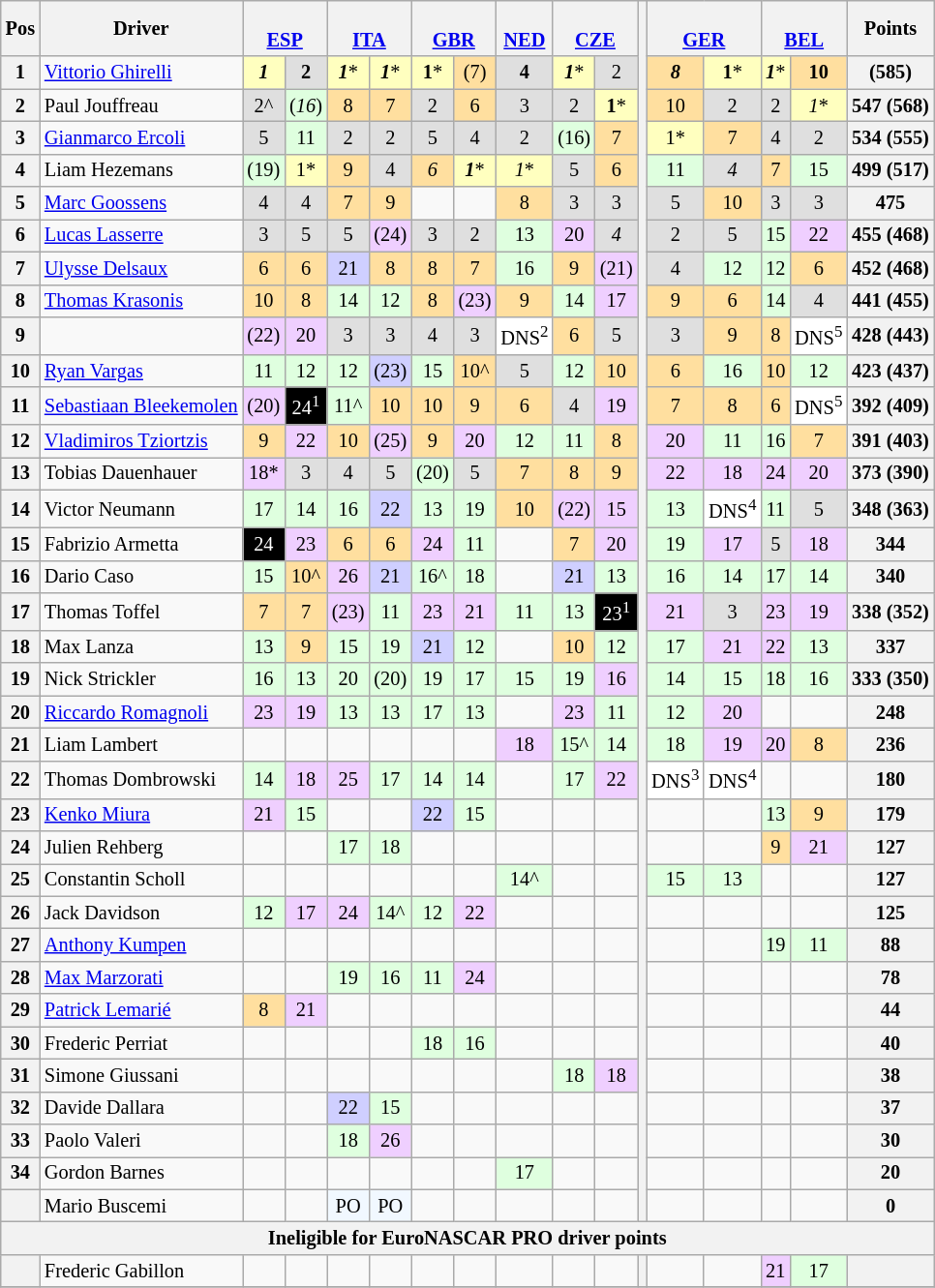<table class="wikitable" style="font-size:85%; text-align:center;">
<tr valign="center">
<th valign="middle">Pos</th>
<th valign="middle">Driver</th>
<th colspan=2><br><a href='#'>ESP</a></th>
<th colspan=2><br><a href='#'>ITA</a></th>
<th colspan=2><br><a href='#'>GBR</a></th>
<th><br><a href='#'>NED</a></th>
<th colspan=2><br><a href='#'>CZE</a></th>
<th rowspan=36></th>
<th colspan=2><br><a href='#'>GER</a></th>
<th colspan=2><br><a href='#'>BEL</a></th>
<th valign="middle">Points</th>
</tr>
<tr>
<th>1</th>
<td align="left"> <a href='#'>Vittorio Ghirelli</a></td>
<td style="background-color:#FFFFBF"><strong><em>1</em></strong></td>
<td style="background-color:#DFDFDF"><strong>2</strong></td>
<td style="background-color:#FFFFBF"><strong><em>1</em></strong>*</td>
<td style="background-color:#FFFFBF"><strong><em>1</em></strong>*</td>
<td style="background-color:#FFFFBF"><strong>1</strong>*</td>
<td style="background-color:#FFDF9F">(7)</td>
<td style="background-color:#DFDFDF"><strong>4</strong></td>
<td style="background-color:#FFFFBF"><strong><em>1</em></strong>*</td>
<td style="background-color:#DFDFDF">2</td>
<td style="background-color:#FFDF9F"><strong><em>8</em></strong></td>
<td style="background-color:#FFFFBF"><strong>1</strong>*</td>
<td style="background-color:#FFFFBF"><strong><em>1</em></strong>*</td>
<td style="background-color:#FFDF9F"><strong>10</strong></td>
<th> (585)</th>
</tr>
<tr>
<th>2</th>
<td align="left"> Paul Jouffreau</td>
<td style="background-color:#DFDFDF">2^</td>
<td style="background-color:#DFFFDF">(<em>16</em>)</td>
<td style="background-color:#FFDF9F">8</td>
<td style="background-color:#FFDF9F">7</td>
<td style="background-color:#DFDFDF">2</td>
<td style="background-color:#FFDF9F">6</td>
<td style="background-color:#DFDFDF">3</td>
<td style="background-color:#DFDFDF">2</td>
<td style="background-color:#FFFFBF"><strong>1</strong>*</td>
<td style="background-color:#FFDF9F">10</td>
<td style="background-color:#DFDFDF">2</td>
<td style="background-color:#DFDFDF">2</td>
<td style="background-color:#FFFFBF"><em>1</em>*</td>
<th>547 (568)</th>
</tr>
<tr>
<th>3</th>
<td align="left"> <a href='#'>Gianmarco Ercoli</a></td>
<td style="background-color:#DFDFDF">5</td>
<td style="background-color:#DFFFDF">11</td>
<td style="background-color:#DFDFDF">2</td>
<td style="background-color:#DFDFDF">2</td>
<td style="background-color:#DFDFDF">5</td>
<td style="background-color:#DFDFDF">4</td>
<td style="background-color:#DFDFDF">2</td>
<td style="background-color:#DFFFDF">(16)</td>
<td style="background-color:#FFDF9F">7</td>
<td style="background-color:#FFFFBF">1*</td>
<td style="background-color:#FFDF9F">7</td>
<td style="background-color:#DFDFDF">4</td>
<td style="background-color:#DFDFDF">2</td>
<th>534 (555)</th>
</tr>
<tr>
<th>4</th>
<td align="left"> Liam Hezemans</td>
<td style="background-color:#DFFFDF">(19)</td>
<td style="background-color:#FFFFBF">1*</td>
<td style="background-color:#FFDF9F">9</td>
<td style="background-color:#DFDFDF">4</td>
<td style="background-color:#FFDF9F"><em>6</em></td>
<td style="background-color:#FFFFBF"><strong><em>1</em></strong>*</td>
<td style="background-color:#FFFFBF"><em>1</em>*</td>
<td style="background-color:#DFDFDF">5</td>
<td style="background-color:#FFDF9F">6</td>
<td style="background-color:#DFFFDF">11</td>
<td style="background-color:#DFDFDF"><em>4</em></td>
<td style="background-color:#FFDF9F">7</td>
<td style="background-color:#DFFFDF">15</td>
<th>499 (517)</th>
</tr>
<tr>
<th>5</th>
<td align="left"> <a href='#'>Marc Goossens</a></td>
<td style="background-color:#DFDFDF">4</td>
<td style="background-color:#DFDFDF">4</td>
<td style="background-color:#FFDF9F">7</td>
<td style="background-color:#FFDF9F">9</td>
<td></td>
<td></td>
<td style="background-color:#FFDF9F">8</td>
<td style="background-color:#DFDFDF">3</td>
<td style="background-color:#DFDFDF">3</td>
<td style="background-color:#DFDFDF">5</td>
<td style="background-color:#FFDF9F">10</td>
<td style="background-color:#DFDFDF">3</td>
<td style="background-color:#DFDFDF">3</td>
<th>475</th>
</tr>
<tr>
<th>6</th>
<td align="left"> <a href='#'>Lucas Lasserre</a></td>
<td style="background-color:#DFDFDF">3</td>
<td style="background-color:#DFDFDF">5</td>
<td style="background-color:#DFDFDF">5</td>
<td style="background-color:#EFCFFF">(24)</td>
<td style="background-color:#DFDFDF">3</td>
<td style="background-color:#DFDFDF">2</td>
<td style="background-color:#DFFFDF">13</td>
<td style="background-color:#EFCFFF">20</td>
<td style="background-color:#DFDFDF"><em>4</em></td>
<td style="background-color:#DFDFDF">2</td>
<td style="background-color:#DFDFDF">5</td>
<td style="background-color:#DFFFDF">15</td>
<td style="background-color:#EFCFFF">22</td>
<th>455 (468)</th>
</tr>
<tr>
<th>7</th>
<td align="left"> <a href='#'>Ulysse Delsaux</a></td>
<td style="background-color:#FFDF9F">6</td>
<td style="background-color:#FFDF9F">6</td>
<td style="background-color:#CFCFFF">21</td>
<td style="background-color:#FFDF9F">8</td>
<td style="background-color:#FFDF9F">8</td>
<td style="background-color:#FFDF9F">7</td>
<td style="background-color:#DFFFDF">16</td>
<td style="background-color:#FFDF9F">9</td>
<td style="background-color:#EFCFFF">(21)</td>
<td style="background-color:#DFDFDF">4</td>
<td style="background-color:#DFFFDF">12</td>
<td style="background-color:#DFFFDF">12</td>
<td style="background-color:#FFDF9F">6</td>
<th>452 (468)</th>
</tr>
<tr>
<th>8</th>
<td align="left"> <a href='#'>Thomas Krasonis</a></td>
<td style="background-color:#FFDF9F">10</td>
<td style="background-color:#FFDF9F">8</td>
<td style="background-color:#DFFFDF">14</td>
<td style="background-color:#DFFFDF">12</td>
<td style="background-color:#FFDF9F">8</td>
<td style="background-color:#EFCFFF">(23)</td>
<td style="background-color:#FFDF9F">9</td>
<td style="background-color:#DFFFDF">14</td>
<td style="background-color:#EFCFFF">17</td>
<td style="background-color:#FFDF9F">9</td>
<td style="background-color:#FFDF9F">6</td>
<td style="background-color:#DFFFDF">14</td>
<td style="background-color:#DFDFDF">4</td>
<th>441 (455)</th>
</tr>
<tr>
<th>9</th>
<td align="left"> </td>
<td style="background-color:#EFCFFF">(22)</td>
<td style="background-color:#EFCFFF">20</td>
<td style="background-color:#DFDFDF">3</td>
<td style="background-color:#DFDFDF">3</td>
<td style="background-color:#DFDFDF">4</td>
<td style="background-color:#DFDFDF">3</td>
<td style="background-color:#FFFFFF">DNS<sup>2</sup></td>
<td style="background-color:#FFDF9F">6</td>
<td style="background-color:#DFDFDF">5</td>
<td style="background-color:#DFDFDF">3</td>
<td style="background-color:#FFDF9F">9</td>
<td style="background-color:#FFDF9F">8</td>
<td style="background-color:#FFFFFF">DNS<sup>5</sup></td>
<th>428 (443)</th>
</tr>
<tr>
<th>10</th>
<td align="left"> <a href='#'>Ryan Vargas</a></td>
<td style="background-color:#DFFFDF">11</td>
<td style="background-color:#DFFFDF">12</td>
<td style="background-color:#DFFFDF">12</td>
<td style="background-color:#CFCFFF">(23)</td>
<td style="background-color:#DFFFDF">15</td>
<td style="background-color:#FFDF9F">10^</td>
<td style="background-color:#DFDFDF">5</td>
<td style="background-color:#DFFFDF">12</td>
<td style="background-color:#FFDF9F">10</td>
<td style="background-color:#FFDF9F">6</td>
<td style="background-color:#DFFFDF">16</td>
<td style="background-color:#FFDF9F">10</td>
<td style="background-color:#DFFFDF">12</td>
<th>423 (437)</th>
</tr>
<tr>
<th>11</th>
<td align="left" nowrap> <a href='#'>Sebastiaan Bleekemolen</a></td>
<td style="background-color:#EFCFFF">(20)</td>
<td style="background-color:#000000; color:white;">24<sup>1</sup></td>
<td style="background-color:#DFFFDF">11^</td>
<td style="background-color:#FFDF9F">10</td>
<td style="background-color:#FFDF9F">10</td>
<td style="background-color:#FFDF9F">9</td>
<td style="background-color:#FFDF9F">6</td>
<td style="background-color:#DFDFDF">4</td>
<td style="background-color:#EFCFFF">19</td>
<td style="background-color:#FFDF9F">7</td>
<td style="background-color:#FFDF9F">8</td>
<td style="background-color:#FFDF9F">6</td>
<td style="background-color:#FFFFFF">DNS<sup>5</sup></td>
<th>392 (409)</th>
</tr>
<tr>
<th>12</th>
<td align="left"> <a href='#'>Vladimiros Tziortzis</a></td>
<td style="background-color:#FFDF9F">9</td>
<td style="background-color:#EFCFFF">22</td>
<td style="background-color:#FFDF9F">10</td>
<td style="background-color:#EFCFFF">(25)</td>
<td style="background-color:#FFDF9F">9</td>
<td style="background-color:#EFCFFF">20</td>
<td style="background-color:#DFFFDF">12</td>
<td style="background-color:#DFFFDF">11</td>
<td style="background-color:#FFDF9F">8</td>
<td style="background-color:#EFCFFF">20</td>
<td style="background-color:#DFFFDF">11</td>
<td style="background-color:#DFFFDF">16</td>
<td style="background-color:#FFDF9F">7</td>
<th>391 (403)</th>
</tr>
<tr>
<th>13</th>
<td align="left"> Tobias Dauenhauer</td>
<td style="background-color:#EFCFFF">18*</td>
<td style="background-color:#DFDFDF">3</td>
<td style="background-color:#DFDFDF">4</td>
<td style="background-color:#DFDFDF">5</td>
<td style="background-color:#DFFFDF">(20)</td>
<td style="background-color:#DFDFDF">5</td>
<td style="background-color:#FFDF9F">7</td>
<td style="background-color:#FFDF9F">8</td>
<td style="background-color:#FFDF9F">9</td>
<td style="background-color:#EFCFFF">22</td>
<td style="background-color:#EFCFFF">18</td>
<td style="background-color:#EFCFFF">24</td>
<td style="background-color:#EFCFFF">20</td>
<th>373 (390)</th>
</tr>
<tr>
<th>14</th>
<td align="left"> Victor Neumann</td>
<td style="background-color:#DFFFDF">17</td>
<td style="background-color:#DFFFDF">14</td>
<td style="background-color:#DFFFDF">16</td>
<td style="background-color:#CFCFFF">22</td>
<td style="background-color:#DFFFDF">13</td>
<td style="background-color:#DFFFDF">19</td>
<td style="background-color:#FFDF9F">10</td>
<td style="background-color:#EFCFFF">(22)</td>
<td style="background-color:#EFCFFF">15</td>
<td style="background-color:#DFFFDF">13</td>
<td style="background-color:#FFFFFF">DNS<sup>4</sup></td>
<td style="background-color:#DFFFDF">11</td>
<td style="background-color:#DFDFDF">5</td>
<th>348 (363)</th>
</tr>
<tr>
<th>15</th>
<td align="left"> Fabrizio Armetta</td>
<td style="background-color:#000000; color:white;">24</td>
<td style="background-color:#EFCFFF">23</td>
<td style="background-color:#FFDF9F">6</td>
<td style="background-color:#FFDF9F">6</td>
<td style="background-color:#EFCFFF">24</td>
<td style="background-color:#DFFFDF">11</td>
<td></td>
<td style="background-color:#FFDF9F">7</td>
<td style="background-color:#EFCFFF">20</td>
<td style="background-color:#DFFFDF">19</td>
<td style="background-color:#EFCFFF">17</td>
<td style="background-color:#DFDFDF">5</td>
<td style="background-color:#EFCFFF">18</td>
<th>344</th>
</tr>
<tr>
<th>16</th>
<td align="left"> Dario Caso</td>
<td style="background-color:#DFFFDF">15</td>
<td style="background-color:#FFDF9F">10^</td>
<td style="background-color:#EFCFFF">26</td>
<td style="background-color:#CFCFFF">21</td>
<td style="background-color:#DFFFDF">16^</td>
<td style="background-color:#DFFFDF">18</td>
<td></td>
<td style="background-color:#CFCFFF">21</td>
<td style="background-color:#DFFFDF">13</td>
<td style="background-color:#DFFFDF">16</td>
<td style="background-color:#DFFFDF">14</td>
<td style="background-color:#DFFFDF">17</td>
<td style="background-color:#DFFFDF">14</td>
<th>340</th>
</tr>
<tr>
<th>17</th>
<td align="left"> Thomas Toffel</td>
<td style="background-color:#FFDF9F">7</td>
<td style="background-color:#FFDF9F">7</td>
<td style="background-color:#EFCFFF">(23)</td>
<td style="background-color:#DFFFDF">11</td>
<td style="background-color:#EFCFFF">23</td>
<td style="background-color:#EFCFFF">21</td>
<td style="background-color:#DFFFDF">11</td>
<td style="background-color:#DFFFDF">13</td>
<td style="background-color:#000000; color:white;">23<sup>1</sup></td>
<td style="background-color:#EFCFFF">21</td>
<td style="background-color:#DFDFDF">3</td>
<td style="background-color:#EFCFFF">23</td>
<td style="background-color:#EFCFFF">19</td>
<th>338 (352)</th>
</tr>
<tr>
<th>18</th>
<td align="left"> Max Lanza</td>
<td style="background-color:#DFFFDF">13</td>
<td style="background-color:#FFDF9F">9</td>
<td style="background-color:#DFFFDF">15</td>
<td style="background-color:#DFFFDF">19</td>
<td style="background-color:#CFCFFF">21</td>
<td style="background-color:#DFFFDF">12</td>
<td></td>
<td style="background-color:#FFDF9F">10</td>
<td style="background-color:#DFFFDF">12</td>
<td style="background-color:#DFFFDF">17</td>
<td style="background-color:#EFCFFF">21</td>
<td style="background-color:#EFCFFF">22</td>
<td style="background-color:#DFFFDF">13</td>
<th>337</th>
</tr>
<tr>
<th>19</th>
<td align="left"> Nick Strickler</td>
<td style="background-color:#DFFFDF">16</td>
<td style="background-color:#DFFFDF">13</td>
<td style="background-color:#DFFFDF">20</td>
<td style="background-color:#DFFFDF">(20)</td>
<td style="background-color:#DFFFDF">19</td>
<td style="background-color:#DFFFDF">17</td>
<td style="background-color:#DFFFDF">15</td>
<td style="background-color:#DFFFDF">19</td>
<td style="background-color:#EFCFFF">16</td>
<td style="background-color:#DFFFDF">14</td>
<td style="background-color:#DFFFDF">15</td>
<td style="background-color:#DFFFDF">18</td>
<td style="background-color:#DFFFDF">16</td>
<th>333 (350)</th>
</tr>
<tr>
<th>20</th>
<td align="left"> <a href='#'>Riccardo Romagnoli</a></td>
<td style="background-color:#EFCFFF">23</td>
<td style="background-color:#EFCFFF">19</td>
<td style="background-color:#DFFFDF">13</td>
<td style="background-color:#DFFFDF">13</td>
<td style="background-color:#DFFFDF">17</td>
<td style="background-color:#DFFFDF">13</td>
<td></td>
<td style="background-color:#EFCFFF">23</td>
<td style="background-color:#DFFFDF">11</td>
<td style="background-color:#DFFFDF">12</td>
<td style="background-color:#EFCFFF">20</td>
<td></td>
<td></td>
<th>248</th>
</tr>
<tr>
<th>21</th>
<td align="left"> Liam Lambert</td>
<td></td>
<td></td>
<td></td>
<td></td>
<td></td>
<td></td>
<td style="background-color:#EFCFFF">18</td>
<td style="background-color:#DFFFDF">15^</td>
<td style="background-color:#DFFFDF">14</td>
<td style="background-color:#DFFFDF">18</td>
<td style="background-color:#EFCFFF">19</td>
<td style="background-color:#EFCFFF">20</td>
<td style="background-color:#FFDF9F">8</td>
<th>236</th>
</tr>
<tr>
<th>22</th>
<td align="left"> Thomas Dombrowski</td>
<td style="background-color:#DFFFDF">14</td>
<td style="background-color:#EFCFFF">18</td>
<td style="background-color:#EFCFFF">25</td>
<td style="background-color:#DFFFDF">17</td>
<td style="background-color:#DFFFDF">14</td>
<td style="background-color:#DFFFDF">14</td>
<td></td>
<td style="background-color:#DFFFDF">17</td>
<td style="background-color:#EFCFFF">22</td>
<td style="background-color:#FFFFFF">DNS<sup>3</sup></td>
<td style="background-color:#FFFFFF">DNS<sup>4</sup></td>
<td></td>
<td></td>
<th>180</th>
</tr>
<tr>
<th>23</th>
<td align="left"> <a href='#'>Kenko Miura</a></td>
<td style="background-color:#EFCFFF">21</td>
<td style="background-color:#DFFFDF">15</td>
<td></td>
<td></td>
<td style="background-color:#CFCFFF">22</td>
<td style="background-color:#DFFFDF">15</td>
<td></td>
<td></td>
<td></td>
<td></td>
<td></td>
<td style="background-color:#DFFFDF">13</td>
<td style="background-color:#FFDF9F">9</td>
<th>179</th>
</tr>
<tr>
<th>24</th>
<td align="left"> Julien Rehberg</td>
<td></td>
<td></td>
<td style="background-color:#DFFFDF">17</td>
<td style="background-color:#DFFFDF">18</td>
<td></td>
<td></td>
<td></td>
<td></td>
<td></td>
<td></td>
<td></td>
<td style="background-color:#FFDF9F">9</td>
<td style="background-color:#EFCFFF">21</td>
<th>127</th>
</tr>
<tr>
<th>25</th>
<td align="left"> Constantin Scholl</td>
<td></td>
<td></td>
<td></td>
<td></td>
<td></td>
<td></td>
<td style="background-color:#DFFFDF">14^</td>
<td></td>
<td></td>
<td style="background-color:#DFFFDF">15</td>
<td style="background-color:#DFFFDF">13</td>
<td></td>
<td></td>
<th>127</th>
</tr>
<tr>
<th>26</th>
<td align="left"> Jack Davidson</td>
<td style="background-color:#DFFFDF">12</td>
<td style="background-color:#EFCFFF">17</td>
<td style="background-color:#EFCFFF">24</td>
<td style="background-color:#DFFFDF">14^</td>
<td style="background-color:#DFFFDF">12</td>
<td style="background-color:#EFCFFF">22</td>
<td></td>
<td></td>
<td></td>
<td></td>
<td></td>
<td></td>
<td></td>
<th>125</th>
</tr>
<tr>
<th>27</th>
<td align="left"> <a href='#'>Anthony Kumpen</a></td>
<td></td>
<td></td>
<td></td>
<td></td>
<td></td>
<td></td>
<td></td>
<td></td>
<td></td>
<td></td>
<td></td>
<td style="background-color:#DFFFDF">19</td>
<td style="background-color:#DFFFDF">11</td>
<th>88</th>
</tr>
<tr>
<th>28</th>
<td align="left"> <a href='#'>Max Marzorati</a></td>
<td></td>
<td></td>
<td style="background-color:#DFFFDF">19</td>
<td style="background-color:#DFFFDF">16</td>
<td style="background-color:#DFFFDF">11</td>
<td style="background-color:#EFCFFF">24</td>
<td></td>
<td></td>
<td></td>
<td></td>
<td></td>
<td></td>
<td></td>
<th>78</th>
</tr>
<tr>
<th>29</th>
<td align="left"> <a href='#'>Patrick Lemarié</a></td>
<td style="background-color:#FFDF9F">8</td>
<td style="background-color:#EFCFFF">21</td>
<td></td>
<td></td>
<td></td>
<td></td>
<td></td>
<td></td>
<td></td>
<td></td>
<td></td>
<td></td>
<td></td>
<th>44</th>
</tr>
<tr>
<th>30</th>
<td align="left"> Frederic Perriat</td>
<td></td>
<td></td>
<td></td>
<td></td>
<td style="background-color:#DFFFDF">18</td>
<td style="background-color:#DFFFDF">16</td>
<td></td>
<td></td>
<td></td>
<td></td>
<td></td>
<td></td>
<td></td>
<th>40</th>
</tr>
<tr>
<th>31</th>
<td align="left"> Simone Giussani</td>
<td></td>
<td></td>
<td></td>
<td></td>
<td></td>
<td></td>
<td></td>
<td style="background-color:#DFFFDF">18</td>
<td style="background-color:#EFCFFF">18</td>
<td></td>
<td></td>
<td></td>
<td></td>
<th>38</th>
</tr>
<tr>
<th>32</th>
<td align="left"> Davide Dallara</td>
<td></td>
<td></td>
<td style="background-color:#CFCFFF">22</td>
<td style="background-color:#DFFFDF">15</td>
<td></td>
<td></td>
<td></td>
<td></td>
<td></td>
<td></td>
<td></td>
<td></td>
<td></td>
<th>37</th>
</tr>
<tr>
<th>33</th>
<td align="left"> Paolo Valeri</td>
<td></td>
<td></td>
<td style="background-color:#DFFFDF">18</td>
<td style="background-color:#EFCFFF">26</td>
<td></td>
<td></td>
<td></td>
<td></td>
<td></td>
<td></td>
<td></td>
<td></td>
<td></td>
<th>30</th>
</tr>
<tr>
<th>34</th>
<td align="left"> Gordon Barnes</td>
<td></td>
<td></td>
<td></td>
<td></td>
<td></td>
<td></td>
<td style="background-color:#DFFFDF">17</td>
<td></td>
<td></td>
<td></td>
<td></td>
<td></td>
<td></td>
<th>20</th>
</tr>
<tr>
<th></th>
<td align="left"> Mario Buscemi</td>
<td></td>
<td></td>
<td style="background-color:#F1F8FF">PO</td>
<td style="background-color:#F1F8FF">PO</td>
<td></td>
<td></td>
<td></td>
<td></td>
<td></td>
<td></td>
<td></td>
<td></td>
<td></td>
<th>0</th>
</tr>
<tr>
<th colspan="17">Ineligible for EuroNASCAR PRO driver points</th>
</tr>
<tr>
<th></th>
<td align="left"> Frederic Gabillon</td>
<td></td>
<td></td>
<td></td>
<td></td>
<td></td>
<td></td>
<td></td>
<td></td>
<td></td>
<th></th>
<td></td>
<td></td>
<td style="background-color:#EFCFFF">21</td>
<td style="background-color:#DFFFDF">17</td>
<th></th>
</tr>
<tr>
</tr>
</table>
